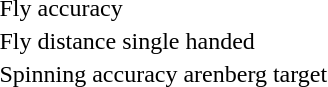<table>
<tr>
<td>Fly accuracy<br></td>
<td></td>
<td></td>
<td></td>
</tr>
<tr>
<td>Fly distance single handed<br></td>
<td></td>
<td></td>
<td></td>
</tr>
<tr>
<td>Spinning accuracy arenberg target<br></td>
<td></td>
<td></td>
<td></td>
</tr>
</table>
